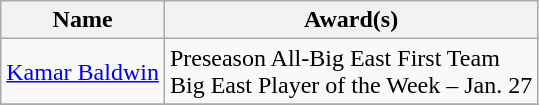<table class="wikitable sortable" border="1">
<tr>
<th>Name</th>
<th>Award(s)</th>
</tr>
<tr>
<td><a href='#'>Kamar Baldwin</a></td>
<td>Preseason All-Big East First Team<br>Big East Player of the Week – Jan. 27</td>
</tr>
<tr>
</tr>
</table>
